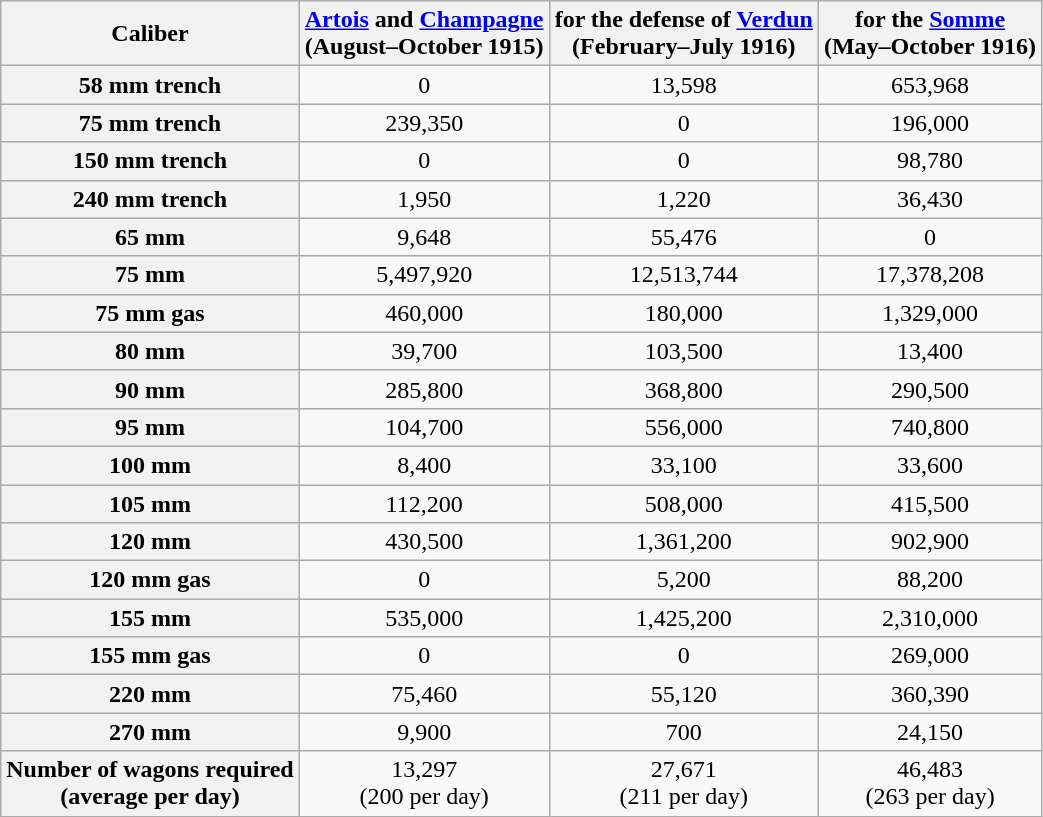<table class="wikitable center" style="text-align:center;">
<tr>
<th>Caliber</th>
<th><a href='#'>Artois</a> and <a href='#'>Champagne</a><br>(August–October 1915)</th>
<th>for the defense of <a href='#'>Verdun</a><br>(February–July 1916)</th>
<th>for the <a href='#'>Somme</a><br>(May–October 1916)</th>
</tr>
<tr>
<th scope="row">58 mm trench</th>
<td>0</td>
<td>13,598</td>
<td>653,968</td>
</tr>
<tr>
<th scope="row">75 mm trench</th>
<td>239,350</td>
<td>0</td>
<td>196,000</td>
</tr>
<tr>
<th scope="row">150 mm trench</th>
<td>0</td>
<td>0</td>
<td>98,780</td>
</tr>
<tr>
<th scope="row">240 mm trench</th>
<td>1,950</td>
<td>1,220</td>
<td>36,430</td>
</tr>
<tr>
<th scope="row">65 mm</th>
<td>9,648</td>
<td>55,476</td>
<td>0</td>
</tr>
<tr>
<th scope="row">75 mm</th>
<td>5,497,920</td>
<td>12,513,744</td>
<td>17,378,208</td>
</tr>
<tr>
<th scope="row">75 mm gas</th>
<td>460,000</td>
<td>180,000</td>
<td>1,329,000</td>
</tr>
<tr>
<th scope="row">80 mm</th>
<td>39,700</td>
<td>103,500</td>
<td>13,400</td>
</tr>
<tr>
<th scope="row">90 mm</th>
<td>285,800</td>
<td>368,800</td>
<td>290,500</td>
</tr>
<tr>
<th scope="row">95 mm</th>
<td>104,700</td>
<td>556,000</td>
<td>740,800</td>
</tr>
<tr>
<th scope="row">100 mm</th>
<td>8,400</td>
<td>33,100</td>
<td>33,600</td>
</tr>
<tr>
<th scope="row">105 mm</th>
<td>112,200</td>
<td>508,000</td>
<td>415,500</td>
</tr>
<tr>
<th scope="row">120 mm</th>
<td>430,500</td>
<td>1,361,200</td>
<td>902,900</td>
</tr>
<tr>
<th scope="row">120 mm gas</th>
<td>0</td>
<td>5,200</td>
<td>88,200</td>
</tr>
<tr>
<th scope="row">155 mm</th>
<td>535,000</td>
<td>1,425,200</td>
<td>2,310,000</td>
</tr>
<tr>
<th scope="row">155 mm gas</th>
<td>0</td>
<td>0</td>
<td>269,000</td>
</tr>
<tr>
<th scope="row">220 mm</th>
<td>75,460</td>
<td>55,120</td>
<td>360,390</td>
</tr>
<tr>
<th scope="row">270 mm</th>
<td>9,900</td>
<td>700</td>
<td>24,150</td>
</tr>
<tr>
<th scope="row">Number of wagons required<br>(average per day)</th>
<td>13,297<br>(200 per day)</td>
<td>27,671<br>(211 per day)</td>
<td>46,483<br>(263 per day)</td>
</tr>
</table>
